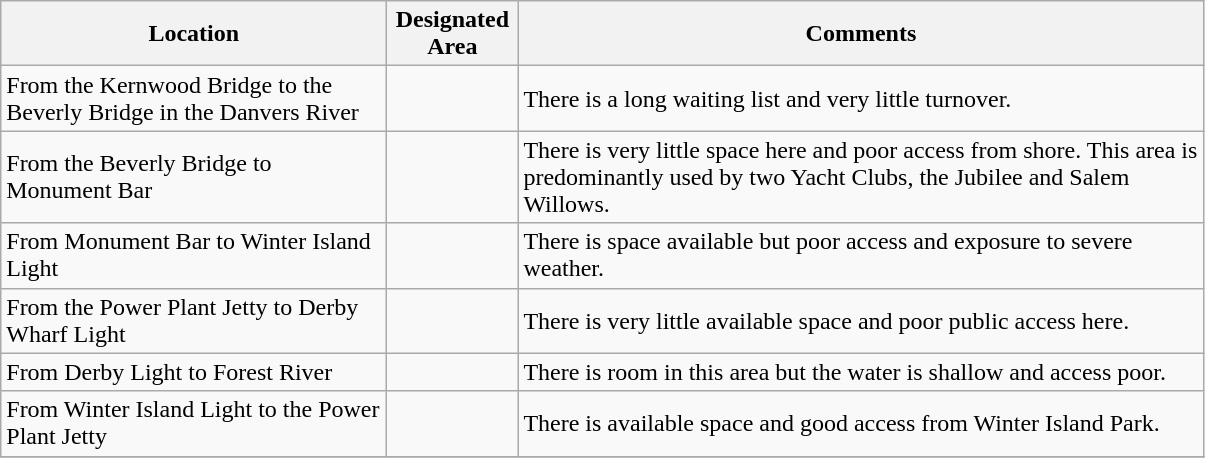<table class="wikitable sortable">
<tr>
<th scope="col" width="250">Location</th>
<th scope="col" width="80">Designated Area</th>
<th scope="col" width="450">Comments</th>
</tr>
<tr>
<td>From the Kernwood Bridge to the Beverly Bridge in the Danvers River</td>
<td></td>
<td>There is a long waiting list and very little turnover.</td>
</tr>
<tr>
<td>From the Beverly Bridge to Monument Bar</td>
<td></td>
<td>There is very little space here and poor access from shore. This area is predominantly used by two Yacht Clubs, the Jubilee and Salem Willows.</td>
</tr>
<tr>
<td>From Monument Bar to Winter Island Light</td>
<td></td>
<td>There is space available but poor access and exposure to severe weather.</td>
</tr>
<tr>
<td>From the Power Plant Jetty to Derby Wharf Light</td>
<td></td>
<td>There is very little available space and poor public access here.</td>
</tr>
<tr>
<td>From Derby Light to Forest River</td>
<td></td>
<td>There is room in this area but the water is shallow and access poor.</td>
</tr>
<tr>
<td>From Winter Island Light to the Power Plant Jetty</td>
<td></td>
<td>There is available space and good access from Winter Island Park.</td>
</tr>
<tr>
</tr>
</table>
